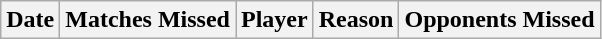<table class="wikitable" style="text-align: center">
<tr>
<th>Date</th>
<th>Matches Missed</th>
<th>Player</th>
<th>Reason</th>
<th>Opponents Missed</th>
</tr>
</table>
